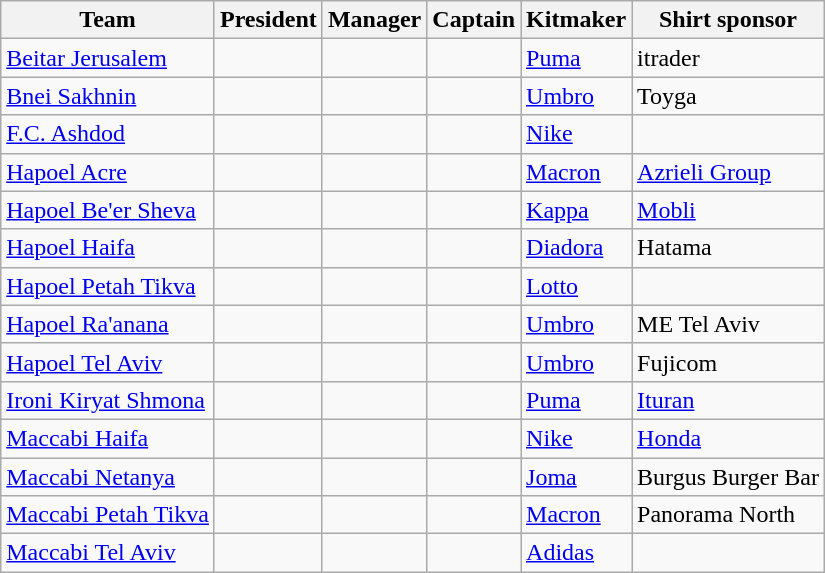<table class="wikitable sortable" style="text-align: left;">
<tr>
<th>Team</th>
<th>President</th>
<th>Manager</th>
<th>Captain</th>
<th>Kitmaker</th>
<th>Shirt sponsor</th>
</tr>
<tr>
<td><a href='#'>Beitar Jerusalem</a></td>
<td> </td>
<td> </td>
<td> </td>
<td><a href='#'>Puma</a></td>
<td>itrader</td>
</tr>
<tr>
<td><a href='#'>Bnei Sakhnin</a></td>
<td> </td>
<td> </td>
<td> </td>
<td><a href='#'>Umbro</a></td>
<td>Toyga</td>
</tr>
<tr>
<td><a href='#'>F.C. Ashdod</a></td>
<td> </td>
<td> </td>
<td> </td>
<td><a href='#'>Nike</a></td>
<td></td>
</tr>
<tr>
<td><a href='#'>Hapoel Acre</a></td>
<td> </td>
<td> </td>
<td> </td>
<td><a href='#'>Macron</a></td>
<td><a href='#'>Azrieli Group</a></td>
</tr>
<tr>
<td><a href='#'>Hapoel Be'er Sheva</a></td>
<td> </td>
<td> </td>
<td> </td>
<td><a href='#'>Kappa</a></td>
<td><a href='#'>Mobli</a></td>
</tr>
<tr>
<td><a href='#'>Hapoel Haifa</a></td>
<td> </td>
<td> </td>
<td> </td>
<td><a href='#'>Diadora</a></td>
<td>Hatama</td>
</tr>
<tr>
<td><a href='#'>Hapoel Petah Tikva</a></td>
<td> </td>
<td> </td>
<td> </td>
<td><a href='#'>Lotto</a></td>
<td></td>
</tr>
<tr>
<td><a href='#'>Hapoel Ra'anana</a></td>
<td> </td>
<td> </td>
<td> </td>
<td><a href='#'>Umbro</a></td>
<td>ME Tel Aviv</td>
</tr>
<tr>
<td><a href='#'>Hapoel Tel Aviv</a></td>
<td> </td>
<td> </td>
<td> </td>
<td><a href='#'>Umbro</a></td>
<td>Fujicom</td>
</tr>
<tr>
<td><a href='#'>Ironi Kiryat Shmona</a></td>
<td> </td>
<td> </td>
<td> </td>
<td><a href='#'>Puma</a></td>
<td><a href='#'>Ituran</a></td>
</tr>
<tr>
<td><a href='#'>Maccabi Haifa</a></td>
<td> </td>
<td> </td>
<td> </td>
<td><a href='#'>Nike</a></td>
<td><a href='#'>Honda</a></td>
</tr>
<tr>
<td><a href='#'>Maccabi Netanya</a></td>
<td> </td>
<td> </td>
<td> </td>
<td><a href='#'>Joma</a></td>
<td>Burgus Burger Bar</td>
</tr>
<tr>
<td><a href='#'>Maccabi Petah Tikva</a></td>
<td> </td>
<td> </td>
<td> </td>
<td><a href='#'>Macron</a></td>
<td>Panorama North</td>
</tr>
<tr>
<td><a href='#'>Maccabi Tel Aviv</a></td>
<td> </td>
<td> </td>
<td> </td>
<td><a href='#'>Adidas</a></td>
<td></td>
</tr>
</table>
